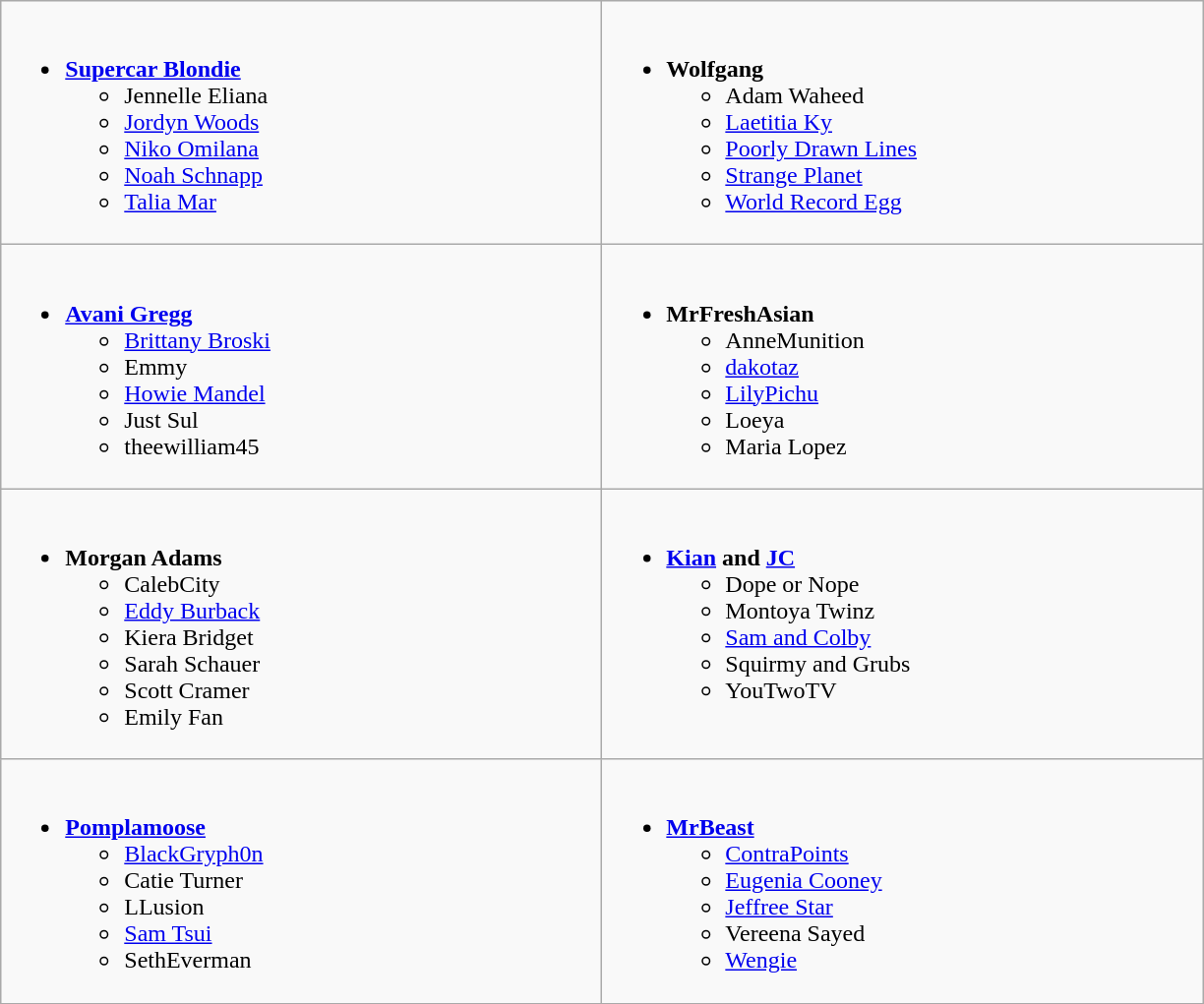<table class="wikitable">
<tr>
<td valign="top" width="400px"><br><ul><li><strong><a href='#'>Supercar Blondie</a></strong><ul><li>Jennelle Eliana</li><li><a href='#'>Jordyn Woods</a></li><li><a href='#'>Niko Omilana</a></li><li><a href='#'>Noah Schnapp</a></li><li><a href='#'>Talia Mar</a></li></ul></li></ul></td>
<td valign="top" width="400px"><br><ul><li><strong>Wolfgang</strong><ul><li>Adam Waheed</li><li><a href='#'>Laetitia Ky</a></li><li><a href='#'>Poorly Drawn Lines</a></li><li><a href='#'>Strange Planet</a></li><li><a href='#'>World Record Egg</a></li></ul></li></ul></td>
</tr>
<tr>
<td valign="top" width="400px"><br><ul><li><strong><a href='#'>Avani Gregg</a></strong><ul><li><a href='#'>Brittany Broski</a></li><li>Emmy</li><li><a href='#'>Howie Mandel</a></li><li>Just Sul</li><li>theewilliam45</li></ul></li></ul></td>
<td valign="top" width="400px"><br><ul><li><strong>MrFreshAsian</strong><ul><li>AnneMunition</li><li><a href='#'>dakotaz</a></li><li><a href='#'>LilyPichu</a></li><li>Loeya</li><li>Maria Lopez</li></ul></li></ul></td>
</tr>
<tr>
<td valign="top" width="400px"><br><ul><li><strong>Morgan Adams</strong><ul><li>CalebCity</li><li><a href='#'>Eddy Burback</a></li><li>Kiera Bridget</li><li>Sarah Schauer</li><li>Scott Cramer</li><li>Emily Fan</li></ul></li></ul></td>
<td valign="top" width="400px"><br><ul><li><strong><a href='#'>Kian</a> and <a href='#'>JC</a></strong><ul><li>Dope or Nope</li><li>Montoya Twinz</li><li><a href='#'>Sam and Colby</a></li><li>Squirmy and Grubs</li><li>YouTwoTV</li></ul></li></ul></td>
</tr>
<tr>
<td valign="top" width="400px"><br><ul><li><strong><a href='#'>Pomplamoose</a></strong><ul><li><a href='#'>BlackGryph0n</a></li><li>Catie Turner</li><li>LLusion</li><li><a href='#'>Sam Tsui</a></li><li>SethEverman</li></ul></li></ul></td>
<td valign="top" width="400px"><br><ul><li><strong><a href='#'>MrBeast</a></strong><ul><li><a href='#'>ContraPoints</a></li><li><a href='#'>Eugenia Cooney</a></li><li><a href='#'>Jeffree Star</a></li><li>Vereena Sayed</li><li><a href='#'>Wengie</a></li></ul></li></ul></td>
</tr>
</table>
